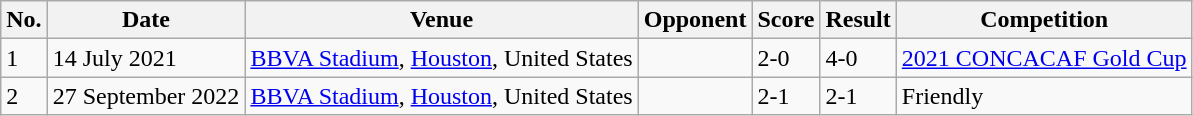<table class="wikitable sortable">
<tr>
<th>No.</th>
<th>Date</th>
<th>Venue</th>
<th>Opponent</th>
<th>Score</th>
<th>Result</th>
<th>Competition</th>
</tr>
<tr>
<td>1</td>
<td>14 July 2021</td>
<td><a href='#'>BBVA Stadium</a>, <a href='#'>Houston</a>, United States</td>
<td></td>
<td>2-0</td>
<td>4-0</td>
<td><a href='#'>2021 CONCACAF Gold Cup</a></td>
</tr>
<tr>
<td>2</td>
<td>27 September 2022</td>
<td><a href='#'>BBVA Stadium</a>, <a href='#'>Houston</a>, United States</td>
<td></td>
<td>2-1</td>
<td>2-1</td>
<td>Friendly</td>
</tr>
</table>
